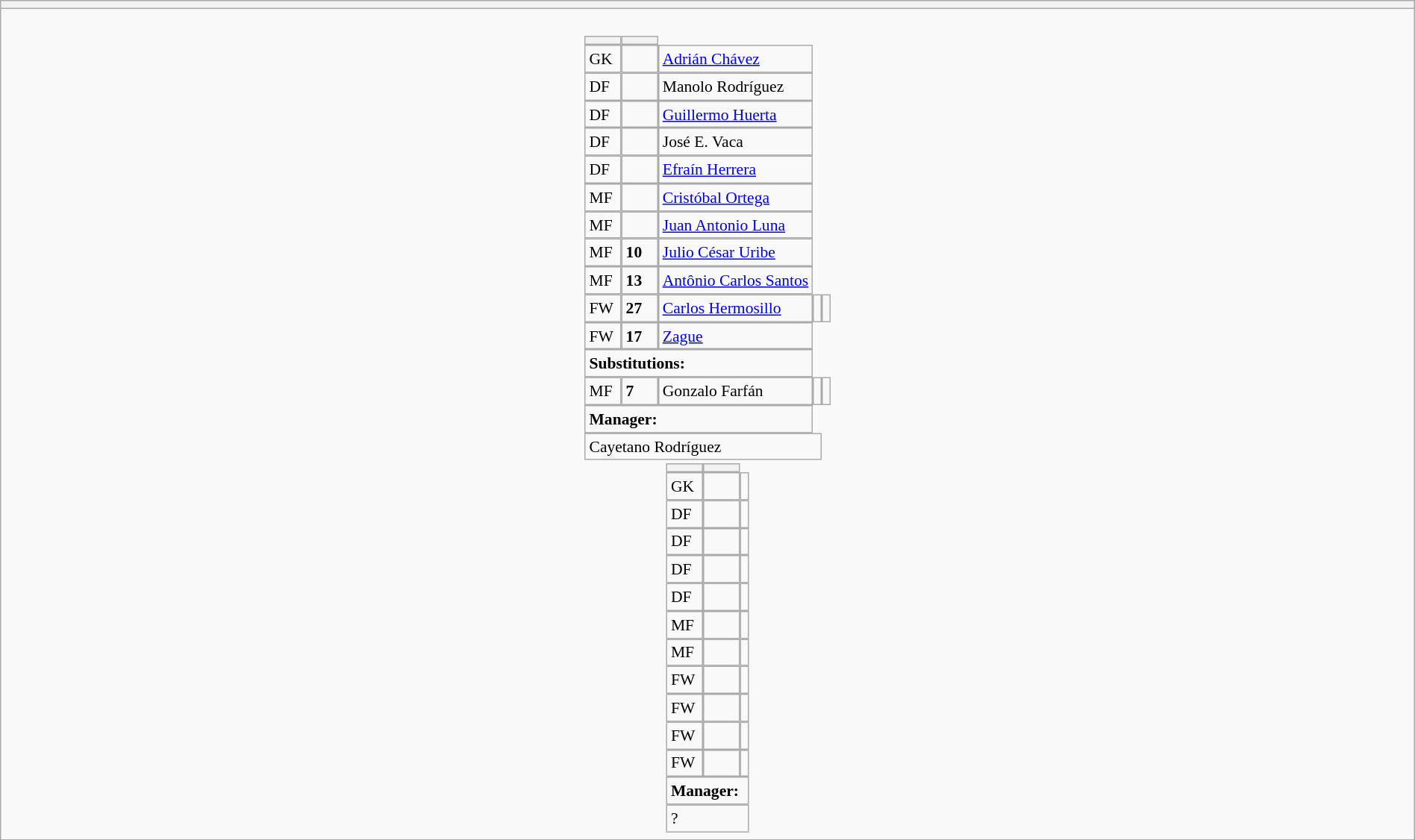<table style="width:100%" class="wikitable collapsible collapsed">
<tr>
<th></th>
</tr>
<tr>
<td><br>






<table style="font-size:90%; margin:0.2em auto;" cellspacing="0" cellpadding="0">
<tr>
<th width="25"></th>
<th width="25"></th>
</tr>
<tr>
<td>GK</td>
<td></td>
<td> <a href='#'>Adrián Chávez</a></td>
</tr>
<tr>
<td>DF</td>
<td></td>
<td> Manolo Rodríguez</td>
</tr>
<tr>
<td>DF</td>
<td></td>
<td> <a href='#'>Guillermo Huerta</a></td>
</tr>
<tr>
<td>DF</td>
<td></td>
<td> José E. Vaca</td>
</tr>
<tr>
<td>DF</td>
<td></td>
<td> <a href='#'>Efraín Herrera</a></td>
</tr>
<tr>
<td>MF</td>
<td></td>
<td> <a href='#'>Cristóbal Ortega</a></td>
</tr>
<tr>
<td>MF</td>
<td></td>
<td> <a href='#'>Juan Antonio Luna</a></td>
</tr>
<tr>
<td>MF</td>
<td><strong>10</strong></td>
<td> <a href='#'>Julio César Uribe</a></td>
</tr>
<tr>
<td>MF</td>
<td><strong>13</strong></td>
<td> <a href='#'>Antônio Carlos Santos</a></td>
</tr>
<tr>
<td>FW</td>
<td><strong>27</strong></td>
<td> <a href='#'>Carlos Hermosillo</a></td>
<td></td>
<td></td>
</tr>
<tr>
<td>FW</td>
<td><strong>17</strong></td>
<td> <a href='#'>Zague</a></td>
</tr>
<tr>
<td colspan=3><strong>Substitutions:</strong></td>
</tr>
<tr>
<td>MF</td>
<td><strong>7</strong></td>
<td> Gonzalo Farfán</td>
<td></td>
<td></td>
</tr>
<tr>
<td colspan=3><strong>Manager:</strong></td>
</tr>
<tr>
<td colspan=4> Cayetano Rodríguez</td>
</tr>
</table>
<table cellspacing="0" cellpadding="0" style="font-size:90%; margin:0.2em auto;">
<tr>
<th width="25"></th>
<th width="25"></th>
</tr>
<tr>
<td>GK</td>
<td></td>
<td></td>
</tr>
<tr>
<td>DF</td>
<td></td>
<td></td>
</tr>
<tr>
<td>DF</td>
<td></td>
<td></td>
</tr>
<tr>
<td>DF</td>
<td></td>
<td></td>
</tr>
<tr>
<td>DF</td>
<td></td>
<td></td>
</tr>
<tr>
<td>MF</td>
<td></td>
<td></td>
</tr>
<tr>
<td>MF</td>
<td></td>
<td></td>
</tr>
<tr>
<td>FW</td>
<td></td>
<td></td>
</tr>
<tr>
<td>FW</td>
<td></td>
<td></td>
</tr>
<tr>
<td>FW</td>
<td></td>
<td></td>
</tr>
<tr>
<td>FW</td>
<td></td>
<td></td>
</tr>
<tr>
<td colspan=3><strong>Manager:</strong></td>
</tr>
<tr>
<td colspan=4>?</td>
</tr>
</table>
</td>
</tr>
</table>
